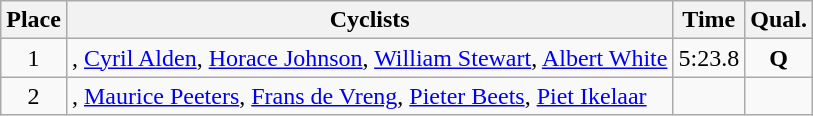<table class=wikitable style="text-align:center">
<tr>
<th>Place</th>
<th>Cyclists</th>
<th>Time</th>
<th>Qual.</th>
</tr>
<tr>
<td>1</td>
<td align=left>, <a href='#'>Cyril Alden</a>, <a href='#'>Horace Johnson</a>, <a href='#'>William Stewart</a>, <a href='#'>Albert White</a></td>
<td>5:23.8</td>
<td><strong>Q</strong></td>
</tr>
<tr>
<td>2</td>
<td align=left>, <a href='#'>Maurice Peeters</a>, <a href='#'>Frans de Vreng</a>, <a href='#'>Pieter Beets</a>, <a href='#'>Piet Ikelaar</a></td>
<td></td>
<td></td>
</tr>
</table>
